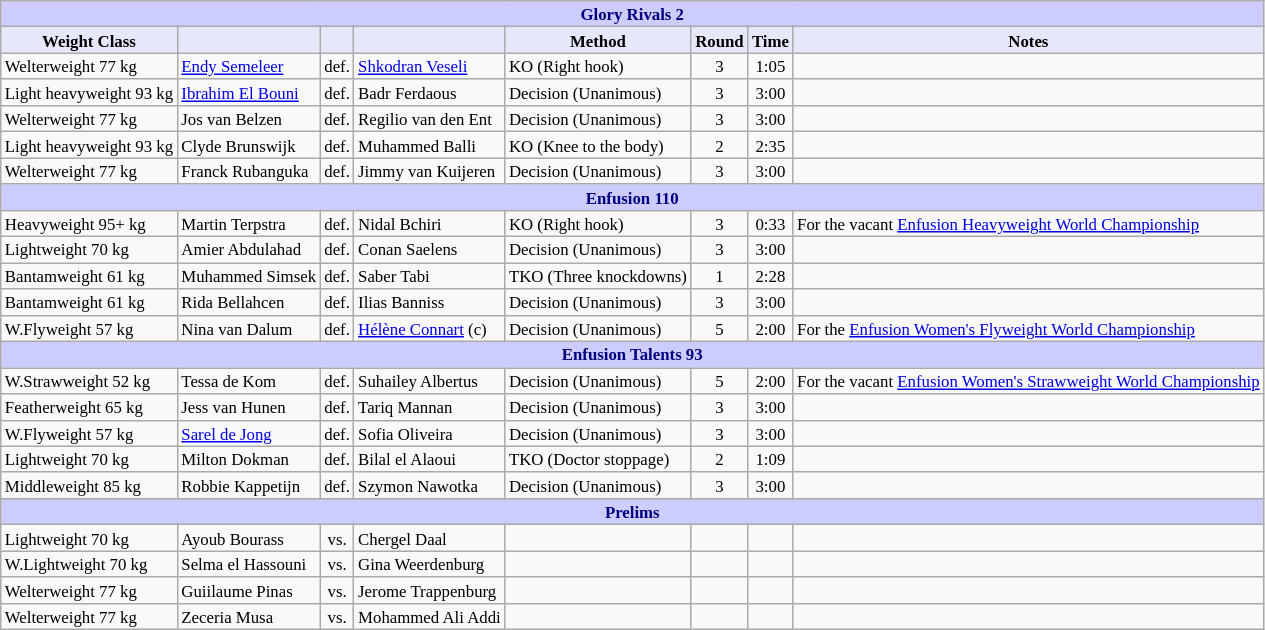<table class="wikitable" style="font-size: 70%;">
<tr>
<th colspan="8" style="background-color: #ccf; color: #000080; text-align: center;"><strong>Glory Rivals 2</strong></th>
</tr>
<tr>
<th colspan="1" style="background-color: #E6E8FA; color: #000000; text-align: center;">Weight Class</th>
<th colspan="1" style="background-color: #E6E8FA; color: #000000; text-align: center;"></th>
<th colspan="1" style="background-color: #E6E8FA; color: #000000; text-align: center;"></th>
<th colspan="1" style="background-color: #E6E8FA; color: #000000; text-align: center;"></th>
<th colspan="1" style="background-color: #E6E8FA; color: #000000; text-align: center;">Method</th>
<th colspan="1" style="background-color: #E6E8FA; color: #000000; text-align: center;">Round</th>
<th colspan="1" style="background-color: #E6E8FA; color: #000000; text-align: center;">Time</th>
<th colspan="1" style="background-color: #E6E8FA; color: #000000; text-align: center;">Notes</th>
</tr>
<tr>
<td>Welterweight 77 kg</td>
<td> <a href='#'>Endy Semeleer</a></td>
<td align=center>def.</td>
<td> <a href='#'>Shkodran Veseli</a></td>
<td>KO (Right hook)</td>
<td align=center>3</td>
<td align=center>1:05</td>
<td></td>
</tr>
<tr>
<td>Light heavyweight 93 kg</td>
<td> <a href='#'>Ibrahim El Bouni</a></td>
<td align=center>def.</td>
<td> Badr Ferdaous</td>
<td>Decision (Unanimous)</td>
<td align=center>3</td>
<td align=center>3:00</td>
<td></td>
</tr>
<tr>
<td>Welterweight 77 kg</td>
<td> Jos van Belzen</td>
<td align=center>def.</td>
<td> Regilio van den Ent</td>
<td>Decision (Unanimous)</td>
<td align=center>3</td>
<td align=center>3:00</td>
<td></td>
</tr>
<tr>
<td>Light heavyweight 93 kg</td>
<td> Clyde Brunswijk</td>
<td align=center>def.</td>
<td> Muhammed Balli</td>
<td>KO (Knee to the body)</td>
<td align=center>2</td>
<td align=center>2:35</td>
<td></td>
</tr>
<tr>
<td>Welterweight 77 kg</td>
<td> Franck Rubanguka</td>
<td align=center>def.</td>
<td> Jimmy van Kuijeren</td>
<td>Decision (Unanimous)</td>
<td align=center>3</td>
<td align=center>3:00</td>
<td></td>
</tr>
<tr>
<th colspan="8" style="background-color: #ccf; color: #000080; text-align: center;"><strong>Enfusion 110</strong></th>
</tr>
<tr>
<td>Heavyweight 95+ kg</td>
<td> Martin Terpstra</td>
<td align=center>def.</td>
<td> Nidal Bchiri</td>
<td>KO (Right hook)</td>
<td align=center>3</td>
<td align=center>0:33</td>
<td>For the vacant <a href='#'>Enfusion Heavyweight World Championship</a></td>
</tr>
<tr>
<td>Lightweight 70 kg</td>
<td> Amier Abdulahad</td>
<td align=center>def.</td>
<td> Conan Saelens</td>
<td>Decision (Unanimous)</td>
<td align=center>3</td>
<td align=center>3:00</td>
<td></td>
</tr>
<tr>
<td>Bantamweight 61 kg</td>
<td> Muhammed Simsek</td>
<td align=center>def.</td>
<td> Saber Tabi</td>
<td>TKO (Three knockdowns)</td>
<td align=center>1</td>
<td align=center>2:28</td>
<td></td>
</tr>
<tr>
<td>Bantamweight 61 kg</td>
<td> Rida Bellahcen</td>
<td align=center>def.</td>
<td> Ilias Banniss</td>
<td>Decision (Unanimous)</td>
<td align=center>3</td>
<td align=center>3:00</td>
<td></td>
</tr>
<tr>
<td>W.Flyweight 57 kg</td>
<td> Nina van Dalum</td>
<td align=center>def.</td>
<td> <a href='#'>Hélène Connart</a> (c)</td>
<td>Decision (Unanimous)</td>
<td align=center>5</td>
<td align=center>2:00</td>
<td>For the <a href='#'>Enfusion Women's Flyweight World Championship</a></td>
</tr>
<tr>
<th colspan="8" style="background-color: #ccf; color: #000080; text-align: center;"><strong>Enfusion Talents 93</strong></th>
</tr>
<tr>
<td>W.Strawweight 52 kg</td>
<td> Tessa de Kom</td>
<td align=center>def.</td>
<td> Suhailey Albertus</td>
<td>Decision (Unanimous)</td>
<td align=center>5</td>
<td align=center>2:00</td>
<td>For the vacant <a href='#'>Enfusion Women's Strawweight World Championship</a></td>
</tr>
<tr>
<td>Featherweight 65 kg</td>
<td> Jess van Hunen</td>
<td align=center>def.</td>
<td> Tariq Mannan</td>
<td>Decision (Unanimous)</td>
<td align=center>3</td>
<td align=center>3:00</td>
<td></td>
</tr>
<tr>
<td>W.Flyweight 57 kg</td>
<td> <a href='#'>Sarel de Jong</a></td>
<td align=center>def.</td>
<td> Sofia Oliveira</td>
<td>Decision (Unanimous)</td>
<td align=center>3</td>
<td align=center>3:00</td>
<td></td>
</tr>
<tr>
<td>Lightweight 70 kg</td>
<td> Milton Dokman</td>
<td align=center>def.</td>
<td> Bilal el Alaoui</td>
<td>TKO (Doctor stoppage)</td>
<td align=center>2</td>
<td align=center>1:09</td>
<td></td>
</tr>
<tr>
<td>Middleweight 85 kg</td>
<td> Robbie Kappetijn</td>
<td align=center>def.</td>
<td> Szymon Nawotka</td>
<td>Decision (Unanimous)</td>
<td align=center>3</td>
<td align=center>3:00</td>
<td></td>
</tr>
<tr>
<th colspan="8" style="background-color: #ccf; color: #000080; text-align: center;"><strong>Prelims</strong></th>
</tr>
<tr>
<td>Lightweight 70 kg</td>
<td> Ayoub Bourass</td>
<td align=center>vs.</td>
<td> Chergel Daal</td>
<td></td>
<td align=center></td>
<td align=center></td>
<td></td>
</tr>
<tr>
<td>W.Lightweight 70 kg</td>
<td> Selma el Hassouni</td>
<td align=center>vs.</td>
<td> Gina Weerdenburg</td>
<td></td>
<td align=center></td>
<td align=center></td>
<td></td>
</tr>
<tr>
<td>Welterweight 77 kg</td>
<td> Guiilaume Pinas</td>
<td align=center>vs.</td>
<td> Jerome Trappenburg</td>
<td></td>
<td align=center></td>
<td align=center></td>
<td></td>
</tr>
<tr>
<td>Welterweight 77 kg</td>
<td> Zeceria Musa</td>
<td align=center>vs.</td>
<td> Mohammed Ali Addi</td>
<td></td>
<td align=center></td>
<td align=center></td>
<td></td>
</tr>
</table>
